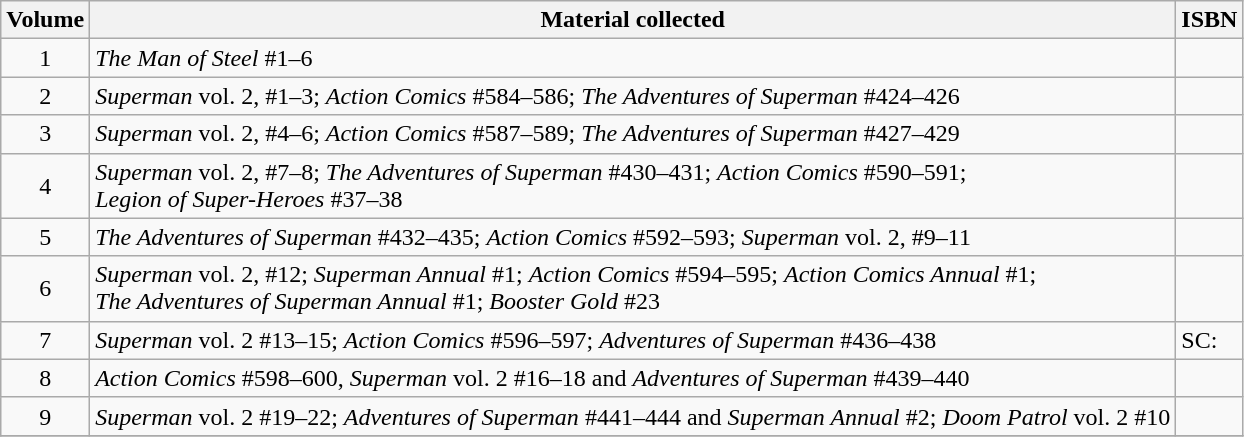<table class="wikitable">
<tr>
<th>Volume</th>
<th>Material collected</th>
<th>ISBN</th>
</tr>
<tr>
<td align="center">1</td>
<td><em>The Man of Steel</em> #1–6</td>
<td></td>
</tr>
<tr>
<td align="center">2</td>
<td><em>Superman</em> vol. 2, #1–3; <em>Action Comics</em> #584–586; <em>The Adventures of Superman</em> #424–426</td>
<td></td>
</tr>
<tr>
<td align="center">3</td>
<td><em>Superman</em> vol. 2, #4–6; <em>Action Comics</em> #587–589; <em>The Adventures of Superman</em> #427–429</td>
<td></td>
</tr>
<tr>
<td align="center">4</td>
<td><em>Superman</em> vol. 2, #7–8; <em>The Adventures of Superman</em> #430–431; <em>Action Comics</em> #590–591;<br> <em>Legion of Super-Heroes</em> #37–38</td>
<td></td>
</tr>
<tr>
<td align="center">5</td>
<td><em>The Adventures of Superman</em> #432–435; <em>Action Comics</em> #592–593; <em>Superman</em> vol. 2, #9–11</td>
<td></td>
</tr>
<tr>
<td align="center">6</td>
<td><em>Superman</em> vol. 2, #12; <em>Superman Annual</em> #1; <em>Action Comics</em> #594–595; <em>Action Comics Annual</em> #1;<br> <em>The Adventures of Superman Annual</em> #1; <em>Booster Gold</em> #23</td>
<td></td>
</tr>
<tr>
<td align="center">7</td>
<td><em>Superman</em> vol. 2 #13–15; <em>Action Comics</em> #596–597; <em>Adventures of Superman</em> #436–438</td>
<td>SC: </td>
</tr>
<tr>
<td align="center">8</td>
<td><em>Action Comics</em> #598–600, <em>Superman</em> vol. 2 #16–18 and <em>Adventures of Superman</em> #439–440</td>
<td></td>
</tr>
<tr>
<td align="center">9</td>
<td><em>Superman</em> vol. 2 #19–22; <em>Adventures of Superman</em> #441–444 and <em>Superman Annual</em> #2; <em>Doom Patrol</em> vol. 2 #10</td>
<td></td>
</tr>
<tr>
</tr>
</table>
